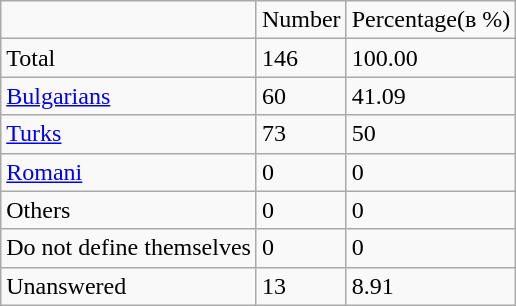<table class="wikitable">
<tr>
<td></td>
<td>Number</td>
<td>Percentage(в %)</td>
</tr>
<tr>
<td>Total</td>
<td>146</td>
<td>100.00</td>
</tr>
<tr>
<td><a href='#'>Bulgarians</a></td>
<td>60</td>
<td>41.09</td>
</tr>
<tr>
<td><a href='#'>Turks</a></td>
<td>73</td>
<td>50</td>
</tr>
<tr>
<td><a href='#'>Romani</a></td>
<td>0</td>
<td>0</td>
</tr>
<tr>
<td>Others</td>
<td>0</td>
<td>0</td>
</tr>
<tr>
<td>Do not define themselves</td>
<td>0</td>
<td>0</td>
</tr>
<tr>
<td>Unanswered</td>
<td>13</td>
<td>8.91</td>
</tr>
</table>
